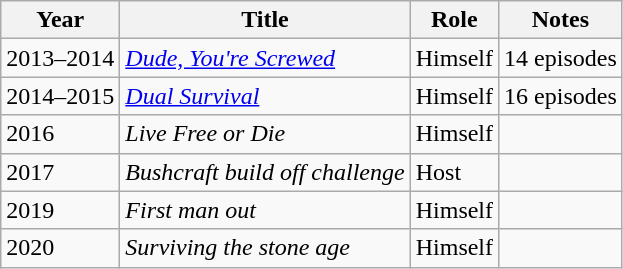<table class="wikitable sortable">
<tr>
<th>Year</th>
<th>Title</th>
<th>Role</th>
<th class="unsortable">Notes</th>
</tr>
<tr>
<td>2013–2014</td>
<td><em><a href='#'>Dude, You're Screwed</a></em></td>
<td>Himself</td>
<td>14 episodes</td>
</tr>
<tr>
<td>2014–2015</td>
<td><em><a href='#'>Dual Survival</a></em></td>
<td>Himself</td>
<td>16 episodes</td>
</tr>
<tr>
<td>2016</td>
<td><em>Live Free or Die</em></td>
<td>Himself</td>
<td></td>
</tr>
<tr>
<td>2017</td>
<td><em>Bushcraft build off challenge</em></td>
<td>Host</td>
<td></td>
</tr>
<tr>
<td>2019</td>
<td><em>First man out</em></td>
<td>Himself</td>
<td></td>
</tr>
<tr>
<td>2020</td>
<td><em>Surviving the stone age </em></td>
<td>Himself</td>
<td></td>
</tr>
</table>
